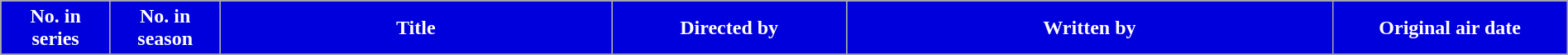<table class="wikitable plainrowheaders" style="width:100%; margin:auto;">
<tr style="color:white">
<th style="background-color: #0000DD; text-align: center;" width="7%">No. in<br>series</th>
<th style="background-color: #0000DD; text-align: center;" width="7%">No. in<br>season</th>
<th style="background-color: #0000DD; text-align: center;" width="25%">Title</th>
<th style="background-color: #0000DD; text-align: center;" width="15%">Directed by</th>
<th style="background-color: #0000DD; text-align: center;" width="31%">Written by</th>
<th style="background-color: #0000DD; text-align: center;" width="15%">Original air date</th>
</tr>
<tr>
</tr>
</table>
